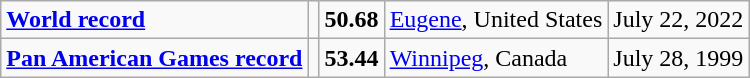<table class="wikitable">
<tr>
<td><strong><a href='#'>World record</a></strong></td>
<td></td>
<td><strong>50.68</strong></td>
<td><a href='#'>Eugene</a>, United States</td>
<td>July 22, 2022</td>
</tr>
<tr>
<td><strong><a href='#'>Pan American Games record</a></strong></td>
<td></td>
<td><strong>53.44</strong></td>
<td><a href='#'>Winnipeg</a>, Canada</td>
<td>July 28, 1999</td>
</tr>
</table>
